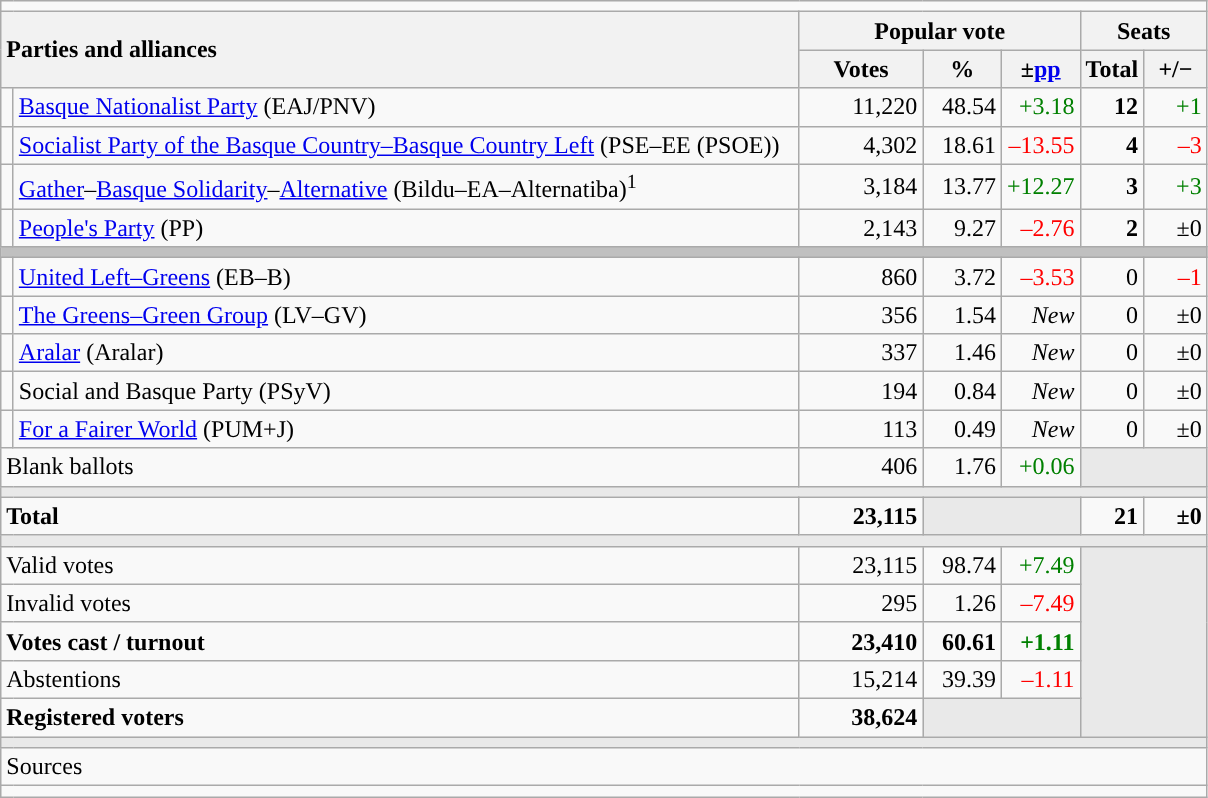<table class="wikitable" style="text-align:right;">
<tr>
<td colspan="7"></td>
</tr>
<tr>
<th style="text-align:left;" rowspan="2" colspan="2" width="525">Parties and alliances</th>
<th colspan="3">Popular vote</th>
<th colspan="2">Seats</th>
</tr>
<tr>
<th width="75">Votes</th>
<th width="45">%</th>
<th width="45">±<a href='#'>pp</a></th>
<th width="35">Total</th>
<th width="35">+/−</th>
</tr>
<tr>
<td width="1" style="color:inherit;background:"></td>
<td align="left"><a href='#'>Basque Nationalist Party</a> (EAJ/PNV)</td>
<td>11,220</td>
<td>48.54</td>
<td style="color:green;">+3.18</td>
<td><strong>12</strong></td>
<td style="color:green;">+1</td>
</tr>
<tr>
<td style="color:inherit;background:"></td>
<td align="left"><a href='#'>Socialist Party of the Basque Country–Basque Country Left</a> (PSE–EE (PSOE))</td>
<td>4,302</td>
<td>18.61</td>
<td style="color:red;">–13.55</td>
<td><strong>4</strong></td>
<td style="color:red;">–3</td>
</tr>
<tr>
<td style="color:inherit;background:"></td>
<td align="left"><a href='#'>Gather</a>–<a href='#'>Basque Solidarity</a>–<a href='#'>Alternative</a> (Bildu–EA–Alternatiba)<sup>1</sup></td>
<td>3,184</td>
<td>13.77</td>
<td style="color:green;">+12.27</td>
<td><strong>3</strong></td>
<td style="color:green;">+3</td>
</tr>
<tr>
<td style="color:inherit;background:"></td>
<td align="left"><a href='#'>People's Party</a> (PP)</td>
<td>2,143</td>
<td>9.27</td>
<td style="color:red;">–2.76</td>
<td><strong>2</strong></td>
<td>±0</td>
</tr>
<tr>
<td colspan="7" bgcolor="#C0C0C0"></td>
</tr>
<tr>
<td style="color:inherit;background:"></td>
<td align="left"><a href='#'>United Left–Greens</a> (EB–B)</td>
<td>860</td>
<td>3.72</td>
<td style="color:red;">–3.53</td>
<td>0</td>
<td style="color:red;">–1</td>
</tr>
<tr>
<td style="color:inherit;background:"></td>
<td align="left"><a href='#'>The Greens–Green Group</a> (LV–GV)</td>
<td>356</td>
<td>1.54</td>
<td><em>New</em></td>
<td>0</td>
<td>±0</td>
</tr>
<tr>
<td style="color:inherit;background:"></td>
<td align="left"><a href='#'>Aralar</a> (Aralar)</td>
<td>337</td>
<td>1.46</td>
<td><em>New</em></td>
<td>0</td>
<td>±0</td>
</tr>
<tr>
<td style="color:inherit;background:"></td>
<td align="left">Social and Basque Party (PSyV)</td>
<td>194</td>
<td>0.84</td>
<td><em>New</em></td>
<td>0</td>
<td>±0</td>
</tr>
<tr>
<td style="color:inherit;background:"></td>
<td align="left"><a href='#'>For a Fairer World</a> (PUM+J)</td>
<td>113</td>
<td>0.49</td>
<td><em>New</em></td>
<td>0</td>
<td>±0</td>
</tr>
<tr>
<td align="left" colspan="2">Blank ballots</td>
<td>406</td>
<td>1.76</td>
<td style="color:green;">+0.06</td>
<td bgcolor="#E9E9E9" colspan="2"></td>
</tr>
<tr>
<td colspan="7" bgcolor="#E9E9E9"></td>
</tr>
<tr style="font-weight:bold;">
<td align="left" colspan="2">Total</td>
<td>23,115</td>
<td bgcolor="#E9E9E9" colspan="2"></td>
<td>21</td>
<td>±0</td>
</tr>
<tr>
<td colspan="7" bgcolor="#E9E9E9"></td>
</tr>
<tr>
<td align="left" colspan="2">Valid votes</td>
<td>23,115</td>
<td>98.74</td>
<td style="color:green;">+7.49</td>
<td bgcolor="#E9E9E9" colspan="2" rowspan="5"></td>
</tr>
<tr>
<td align="left" colspan="2">Invalid votes</td>
<td>295</td>
<td>1.26</td>
<td style="color:red;">–7.49</td>
</tr>
<tr style="font-weight:bold;">
<td align="left" colspan="2">Votes cast / turnout</td>
<td>23,410</td>
<td>60.61</td>
<td style="color:green;">+1.11</td>
</tr>
<tr>
<td align="left" colspan="2">Abstentions</td>
<td>15,214</td>
<td>39.39</td>
<td style="color:red;">–1.11</td>
</tr>
<tr style="font-weight:bold;">
<td align="left" colspan="2">Registered voters</td>
<td>38,624</td>
<td bgcolor="#E9E9E9" colspan="2"></td>
</tr>
<tr>
<td colspan="7" bgcolor="#E9E9E9"></td>
</tr>
<tr>
<td align="left" colspan="7">Sources</td>
</tr>
<tr>
<td colspan="7" style="text-align:left; max-width:790px;"></td>
</tr>
</table>
